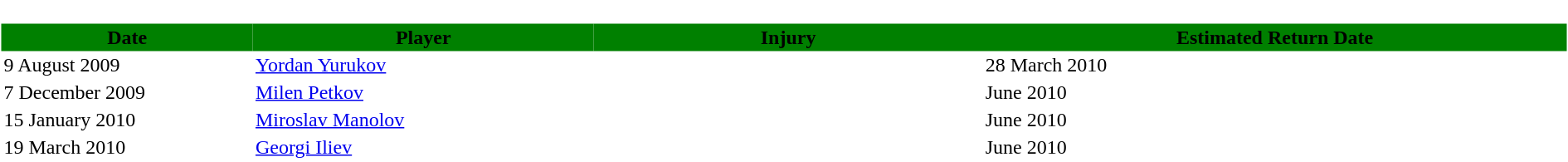<table border="0" width="100%">
<tr>
<td bgcolor="#FFFFFF" valign="top" align="left" width="100%"><br><table border="0" cellspacing="0" cellpadding="2">
<tr bgcolor=008000>
<th width=5%><span> Date</span></th>
<th width=7%><span> Player</span></th>
<th width=8%><span> Injury</span></th>
<th width=12%><span> Estimated Return Date</span></th>
</tr>
<tr>
<td>9 August 2009</td>
<td> <a href='#'>Yordan Yurukov</a></td>
<td></td>
<td>28 March 2010</td>
</tr>
<tr>
<td>7 December 2009</td>
<td> <a href='#'>Milen Petkov</a></td>
<td></td>
<td>June 2010</td>
</tr>
<tr>
<td>15 January 2010</td>
<td> <a href='#'>Miroslav Manolov</a></td>
<td></td>
<td>June 2010</td>
</tr>
<tr>
<td>19 March 2010</td>
<td> <a href='#'>Georgi Iliev</a></td>
<td></td>
<td>June 2010</td>
</tr>
</table>
</td>
</tr>
</table>
